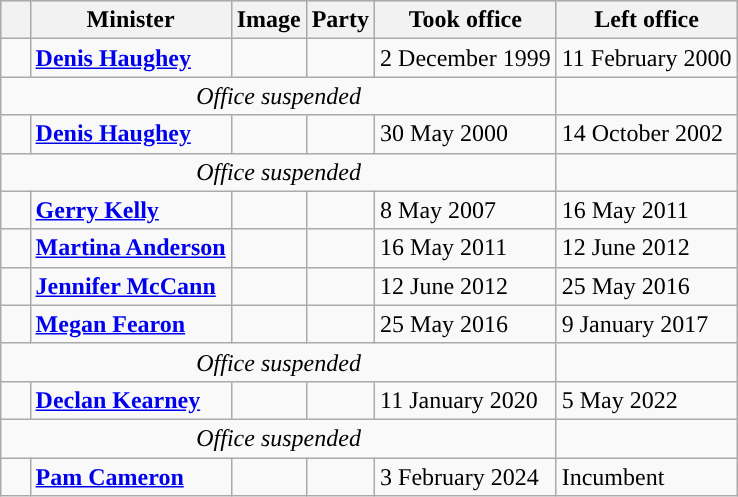<table class="wikitable" style="margin: 1em auto 1em auto">
<tr bgcolor=cccccc>
<th></th>
<th>Minister</th>
<th>Image</th>
<th>Party</th>
<th>Took office</th>
<th>Left office</th>
</tr>
<tr>
<td style="background:">   </td>
<td><strong><a href='#'>Denis Haughey</a></strong></td>
<td></td>
<td></td>
<td>2 December 1999</td>
<td>11 February 2000</td>
</tr>
<tr>
<td colspan="5" align="center"><em>Office suspended</em></td>
<td></td>
</tr>
<tr>
<td style="background:">   </td>
<td><strong><a href='#'>Denis Haughey</a></strong></td>
<td></td>
<td></td>
<td>30 May 2000</td>
<td>14 October 2002</td>
</tr>
<tr>
<td colspan="5" align="center"><em>Office suspended</em></td>
<td></td>
</tr>
<tr>
<td style="background:">   </td>
<td><strong><a href='#'>Gerry Kelly</a></strong></td>
<td></td>
<td></td>
<td>8 May 2007</td>
<td>16 May 2011</td>
</tr>
<tr>
<td style="background:">   </td>
<td><strong><a href='#'>Martina Anderson</a></strong></td>
<td></td>
<td></td>
<td>16 May 2011</td>
<td>12 June 2012</td>
</tr>
<tr>
<td style="background:">   </td>
<td><strong><a href='#'>Jennifer McCann</a></strong></td>
<td></td>
<td></td>
<td>12 June 2012</td>
<td>25 May 2016</td>
</tr>
<tr>
<td style="background:">   </td>
<td><strong><a href='#'>Megan Fearon</a></strong></td>
<td></td>
<td></td>
<td>25 May 2016</td>
<td>9 January 2017</td>
</tr>
<tr>
<td colspan="5" align="center"><em>Office suspended</em></td>
<td></td>
</tr>
<tr>
<td style="background:">   </td>
<td><strong><a href='#'>Declan Kearney</a></strong></td>
<td></td>
<td></td>
<td>11 January 2020</td>
<td>5 May 2022</td>
</tr>
<tr>
<td colspan="5" align="center"><em>Office suspended</em></td>
<td></td>
</tr>
<tr>
<td style="background:">   </td>
<td><strong><a href='#'>Pam Cameron</a></strong></td>
<td></td>
<td></td>
<td>3 February 2024</td>
<td>Incumbent</td>
</tr>
</table>
